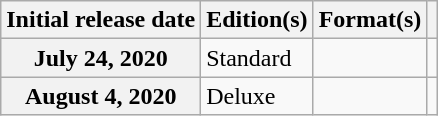<table class="wikitable plainrowheaders">
<tr>
<th scope="col">Initial release date</th>
<th scope="col">Edition(s)</th>
<th scope="col">Format(s)</th>
<th scope="col"></th>
</tr>
<tr>
<th scope="row">July 24, 2020</th>
<td>Standard</td>
<td></td>
<td></td>
</tr>
<tr>
<th scope="row">August 4, 2020</th>
<td>Deluxe</td>
<td></td>
<td></td>
</tr>
</table>
